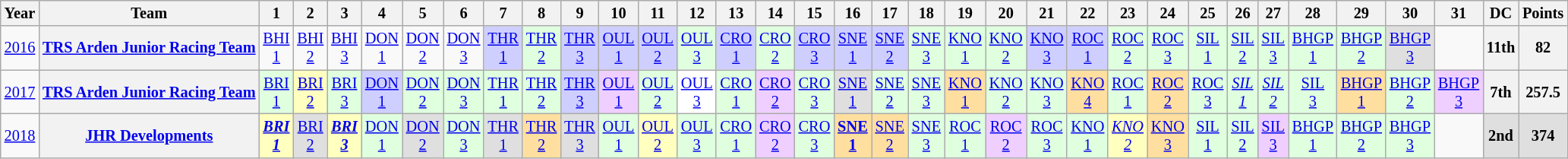<table class="wikitable" style="text-align:center; font-size:85%">
<tr>
<th>Year</th>
<th>Team</th>
<th>1</th>
<th>2</th>
<th>3</th>
<th>4</th>
<th>5</th>
<th>6</th>
<th>7</th>
<th>8</th>
<th>9</th>
<th>10</th>
<th>11</th>
<th>12</th>
<th>13</th>
<th>14</th>
<th>15</th>
<th>16</th>
<th>17</th>
<th>18</th>
<th>19</th>
<th>20</th>
<th>21</th>
<th>22</th>
<th>23</th>
<th>24</th>
<th>25</th>
<th>26</th>
<th>27</th>
<th>28</th>
<th>29</th>
<th>30</th>
<th>31</th>
<th>DC</th>
<th>Points</th>
</tr>
<tr>
<td><a href='#'>2016</a></td>
<th nowrap><a href='#'>TRS Arden Junior Racing Team</a></th>
<td style="background:#;"><a href='#'>BHI<br>1</a></td>
<td style="background:#;"><a href='#'>BHI<br>2</a></td>
<td style="background:#;"><a href='#'>BHI<br>3</a></td>
<td style="background:#;"><a href='#'>DON<br>1</a></td>
<td style="background:#;"><a href='#'>DON<br>2</a></td>
<td style="background:#;"><a href='#'>DON<br>3</a></td>
<td style="background:#CFCFFF;"><a href='#'>THR<br>1</a><br></td>
<td style="background:#DFFFDF;"><a href='#'>THR<br>2</a><br></td>
<td style="background:#CFCFFF;"><a href='#'>THR<br>3</a><br></td>
<td style="background:#CFCFFF;"><a href='#'>OUL<br>1</a><br></td>
<td style="background:#CFCFFF;"><a href='#'>OUL<br>2</a><br></td>
<td style="background:#DFFFDF;"><a href='#'>OUL<br>3</a><br></td>
<td style="background:#CFCFFF;"><a href='#'>CRO<br>1</a><br></td>
<td style="background:#DFFFDF;"><a href='#'>CRO<br>2</a><br></td>
<td style="background:#CFCFFF;"><a href='#'>CRO<br>3</a><br></td>
<td style="background:#CFCFFF;"><a href='#'>SNE<br>1</a><br></td>
<td style="background:#CFCFFF;"><a href='#'>SNE<br>2</a><br></td>
<td style="background:#DFFFDF;"><a href='#'>SNE<br>3</a><br></td>
<td style="background:#DFFFDF;"><a href='#'>KNO<br>1</a><br></td>
<td style="background:#DFFFDF;"><a href='#'>KNO<br>2</a><br></td>
<td style="background:#CFCFFF;"><a href='#'>KNO<br>3</a><br></td>
<td style="background:#CFCFFF;"><a href='#'>ROC<br>1</a><br></td>
<td style="background:#DFFFDF;"><a href='#'>ROC<br>2</a><br></td>
<td style="background:#DFFFDF;"><a href='#'>ROC<br>3</a><br></td>
<td style="background:#DFFFDF;"><a href='#'>SIL<br>1</a><br></td>
<td style="background:#DFFFDF;"><a href='#'>SIL<br>2</a><br></td>
<td style="background:#DFFFDF;"><a href='#'>SIL<br>3</a><br></td>
<td style="background:#DFFFDF;"><a href='#'>BHGP<br>1</a><br></td>
<td style="background:#DFFFDF;"><a href='#'>BHGP<br>2</a><br></td>
<td style="background:#DFDFDF;"><a href='#'>BHGP<br>3</a><br></td>
<td></td>
<th>11th</th>
<th>82</th>
</tr>
<tr>
<td><a href='#'>2017</a></td>
<th nowrap><a href='#'>TRS Arden Junior Racing Team</a></th>
<td style="background:#DFFFDF;"><a href='#'>BRI<br>1</a><br></td>
<td style="background:#FFFFBF;"><a href='#'>BRI<br>2</a><br></td>
<td style="background:#DFFFDF;"><a href='#'>BRI<br>3</a><br></td>
<td style="background:#CFCFFF;"><a href='#'>DON<br>1</a><br></td>
<td style="background:#DFFFDF;"><a href='#'>DON<br>2</a><br></td>
<td style="background:#DFFFDF;"><a href='#'>DON<br>3</a><br></td>
<td style="background:#DFFFDF;"><a href='#'>THR<br>1</a><br></td>
<td style="background:#DFFFDF;"><a href='#'>THR<br>2</a><br></td>
<td style="background:#CFCFFF;"><a href='#'>THR<br>3</a><br></td>
<td style="background:#EFCFFF;"><a href='#'>OUL<br>1</a><br></td>
<td style="background:#DFFFDF;"><a href='#'>OUL<br>2</a><br></td>
<td style="background:#FFFFFF;"><a href='#'>OUL<br>3</a><br></td>
<td style="background:#DFFFDF;"><a href='#'>CRO<br>1</a><br></td>
<td style="background:#EFCFFF;"><a href='#'>CRO<br>2</a><br></td>
<td style="background:#DFFFDF;"><a href='#'>CRO<br>3</a><br></td>
<td style="background:#DFDFDF;"><a href='#'>SNE<br>1</a><br></td>
<td style="background:#DFFFDF;"><a href='#'>SNE<br>2</a><br></td>
<td style="background:#DFFFDF;"><a href='#'>SNE<br>3</a><br></td>
<td style="background:#FFDF9F;"><a href='#'>KNO<br>1</a><br></td>
<td style="background:#DFFFDF;"><a href='#'>KNO<br>2</a><br></td>
<td style="background:#DFFFDF;"><a href='#'>KNO<br>3</a><br></td>
<td style="background:#FFDF9F;"><a href='#'>KNO<br>4</a><br></td>
<td style="background:#DFFFDF;"><a href='#'>ROC<br>1</a><br></td>
<td style="background:#FFDF9F;"><a href='#'>ROC<br>2</a><br></td>
<td style="background:#DFFFDF;"><a href='#'>ROC<br>3</a><br></td>
<td style="background:#DFFFDF;"><em><a href='#'>SIL<br>1</a></em><br></td>
<td style="background:#DFFFDF;"><em><a href='#'>SIL<br>2</a></em><br></td>
<td style="background:#DFFFDF;"><a href='#'>SIL<br>3</a><br></td>
<td style="background:#FFDF9F;"><a href='#'>BHGP<br>1</a><br></td>
<td style="background:#DFFFDF;"><a href='#'>BHGP<br>2</a><br></td>
<td style="background:#EFCFFF;"><a href='#'>BHGP<br>3</a><br></td>
<th>7th</th>
<th>257.5</th>
</tr>
<tr>
<td><a href='#'>2018</a></td>
<th nowrap><a href='#'>JHR Developments</a></th>
<td style="background:#FFFFBF;"><strong><em><a href='#'>BRI<br>1</a></em></strong><br></td>
<td style="background:#DFDFDF;"><a href='#'>BRI<br>2</a><br></td>
<td style="background:#FFFFBF;"><strong><em><a href='#'>BRI<br>3</a></em></strong><br></td>
<td style="background:#DFFFDF;"><a href='#'>DON<br>1</a><br></td>
<td style="background:#DFDFDF;"><a href='#'>DON<br>2</a><br></td>
<td style="background:#DFFFDF;"><a href='#'>DON<br>3</a><br></td>
<td style="background:#DFDFDF;"><a href='#'>THR<br>1</a><br></td>
<td style="background:#FFDF9F;"><a href='#'>THR<br>2</a><br></td>
<td style="background:#DFDFDF;"><a href='#'>THR<br>3</a><br></td>
<td style="background:#DFFFDF;"><a href='#'>OUL<br>1</a><br></td>
<td style="background:#FFFFBF;"><a href='#'>OUL<br>2</a><br></td>
<td style="background:#DFFFDF;"><a href='#'>OUL<br>3</a><br></td>
<td style="background:#DFFFDF;"><a href='#'>CRO<br>1</a><br></td>
<td style="background:#EFCFFF;"><a href='#'>CRO<br>2</a><br></td>
<td style="background:#DFFFDF;"><a href='#'>CRO<br>3</a><br></td>
<td style="background:#FFDF9F;"><strong><a href='#'>SNE<br>1</a></strong><br></td>
<td style="background:#FFDF9F;"><a href='#'>SNE<br>2</a><br></td>
<td style="background:#DFFFDF;"><a href='#'>SNE<br>3</a><br></td>
<td style="background:#DFFFDF;"><a href='#'>ROC<br>1</a><br></td>
<td style="background:#EFCFFF;"><a href='#'>ROC<br>2</a><br></td>
<td style="background:#DFFFDF;"><a href='#'>ROC<br>3</a><br></td>
<td style="background:#DFFFDF;"><a href='#'>KNO<br>1</a><br></td>
<td style="background:#FFFFBF;"><em><a href='#'>KNO<br>2</a></em><br></td>
<td style="background:#FFDF9F;"><a href='#'>KNO<br>3</a><br></td>
<td style="background:#DFFFDF;"><a href='#'>SIL<br>1</a><br></td>
<td style="background:#DFFFDF;"><a href='#'>SIL<br>2</a><br></td>
<td style="background:#EFCFFF;"><a href='#'>SIL<br>3</a><br></td>
<td style="background:#DFFFDF;"><a href='#'>BHGP<br>1</a><br></td>
<td style="background:#DFFFDF;"><a href='#'>BHGP<br>2</a><br></td>
<td style="background:#DFFFDF;"><a href='#'>BHGP<br>3</a><br></td>
<td></td>
<th style="background:#DFDFDF;">2nd</th>
<th style="background:#DFDFDF;">374</th>
</tr>
</table>
